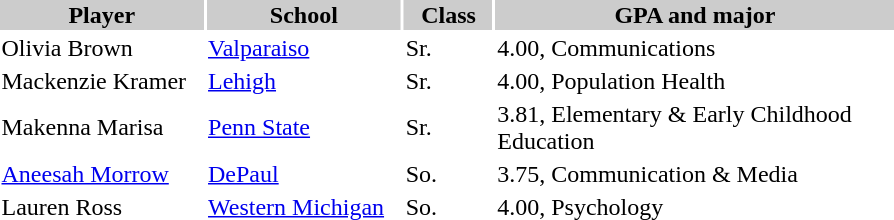<table style="width:600px" "border:'1' 'solid' 'gray' ">
<tr>
<th style="background:#ccc; width:23%;">Player</th>
<th style="background:#ccc; width:22%;">School</th>
<th style="background:#ccc; width:10%;">Class</th>
<th style="background:#ccc; width:45%;">GPA and major</th>
</tr>
<tr>
<td>Olivia Brown</td>
<td><a href='#'>Valparaiso</a></td>
<td>Sr.</td>
<td>4.00, Communications</td>
</tr>
<tr>
<td>Mackenzie Kramer</td>
<td><a href='#'>Lehigh</a></td>
<td>Sr.</td>
<td>4.00, Population Health</td>
</tr>
<tr>
<td>Makenna Marisa</td>
<td><a href='#'>Penn State</a></td>
<td>Sr.</td>
<td>3.81, Elementary & Early Childhood Education</td>
</tr>
<tr>
<td><a href='#'>Aneesah Morrow</a></td>
<td><a href='#'>DePaul</a></td>
<td>So.</td>
<td>3.75, Communication & Media</td>
</tr>
<tr>
<td>Lauren Ross</td>
<td><a href='#'>Western Michigan</a></td>
<td>So.</td>
<td>4.00, Psychology</td>
</tr>
</table>
